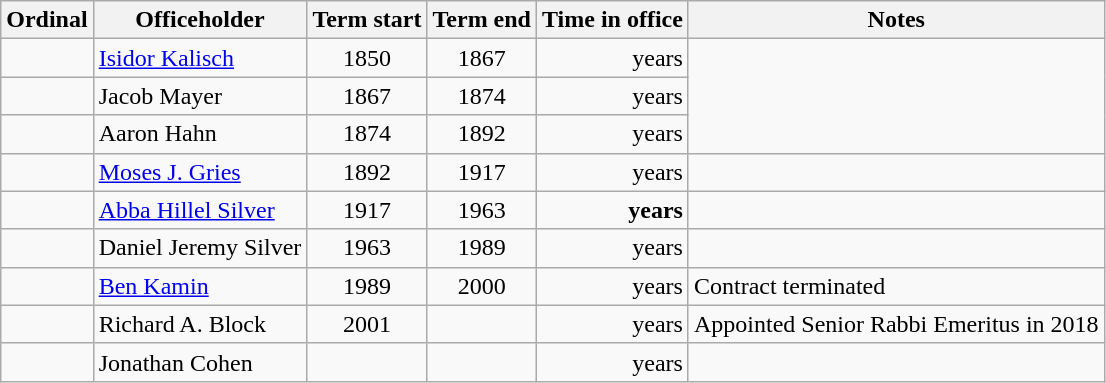<table class="wikitable">
<tr>
<th>Ordinal</th>
<th>Officeholder</th>
<th>Term start</th>
<th>Term end</th>
<th>Time in office</th>
<th>Notes</th>
</tr>
<tr>
<td align="center"></td>
<td><a href='#'>Isidor Kalisch</a></td>
<td align=center>1850</td>
<td align=center>1867</td>
<td align=right> years</td>
<td rowspan=3></td>
</tr>
<tr>
<td align="center"></td>
<td>Jacob Mayer</td>
<td align=center>1867</td>
<td align=center>1874</td>
<td align=right> years</td>
</tr>
<tr>
<td align="center"></td>
<td>Aaron Hahn</td>
<td align=center>1874</td>
<td align=center>1892</td>
<td align=right> years</td>
</tr>
<tr>
<td align="center"></td>
<td><a href='#'>Moses J. Gries</a></td>
<td align=center>1892</td>
<td align=center>1917</td>
<td align=right> years</td>
<td></td>
</tr>
<tr>
<td align="center"></td>
<td><a href='#'>Abba Hillel Silver</a></td>
<td align=center>1917</td>
<td align=center>1963</td>
<td align=right><strong> years</strong></td>
<td></td>
</tr>
<tr>
<td align="center"></td>
<td>Daniel Jeremy Silver</td>
<td align=center>1963</td>
<td align=center>1989</td>
<td align=right> years</td>
<td></td>
</tr>
<tr>
<td align="center"></td>
<td><a href='#'>Ben Kamin</a></td>
<td align=center>1989</td>
<td align=center>2000</td>
<td align=right> years</td>
<td>Contract terminated</td>
</tr>
<tr>
<td align="center"></td>
<td>Richard A. Block</td>
<td align=center>2001</td>
<td align=center></td>
<td align=right> years</td>
<td>Appointed Senior Rabbi Emeritus in 2018</td>
</tr>
<tr>
<td align="center"></td>
<td>Jonathan Cohen</td>
<td align=center></td>
<td align=center></td>
<td align="right"> years</td>
<td></td>
</tr>
</table>
